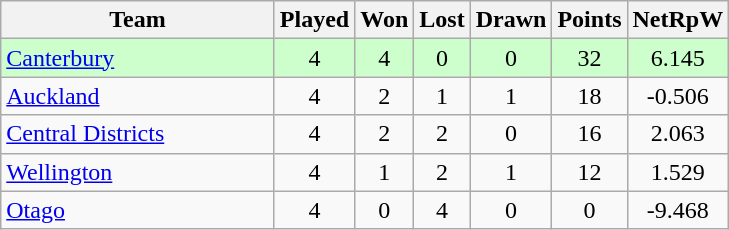<table class="wikitable" style="text-align:center;">
<tr>
<th width=175>Team</th>
<th style="width:30px;" abbr="Played">Played</th>
<th style="width:30px;" abbr="Won">Won</th>
<th style="width:30px;" abbr="Lost">Lost</th>
<th style="width:30px;" abbr="Drawn">Drawn</th>
<th style="width:30px;" abbr="Points">Points</th>
<th style="width:30px;" abbr="NetRpW">NetRpW</th>
</tr>
<tr style="background:#cfc">
<td style="text-align:left;"><a href='#'>Canterbury</a></td>
<td>4</td>
<td>4</td>
<td>0</td>
<td>0</td>
<td>32</td>
<td>6.145</td>
</tr>
<tr>
<td style="text-align:left;"><a href='#'>Auckland</a></td>
<td>4</td>
<td>2</td>
<td>1</td>
<td>1</td>
<td>18</td>
<td>-0.506</td>
</tr>
<tr>
<td style="text-align:left;"><a href='#'>Central Districts</a></td>
<td>4</td>
<td>2</td>
<td>2</td>
<td>0</td>
<td>16</td>
<td>2.063</td>
</tr>
<tr>
<td style="text-align:left;"><a href='#'>Wellington</a></td>
<td>4</td>
<td>1</td>
<td>2</td>
<td>1</td>
<td>12</td>
<td>1.529</td>
</tr>
<tr>
<td style="text-align:left;"><a href='#'>Otago</a></td>
<td>4</td>
<td>0</td>
<td>4</td>
<td>0</td>
<td>0</td>
<td>-9.468</td>
</tr>
</table>
